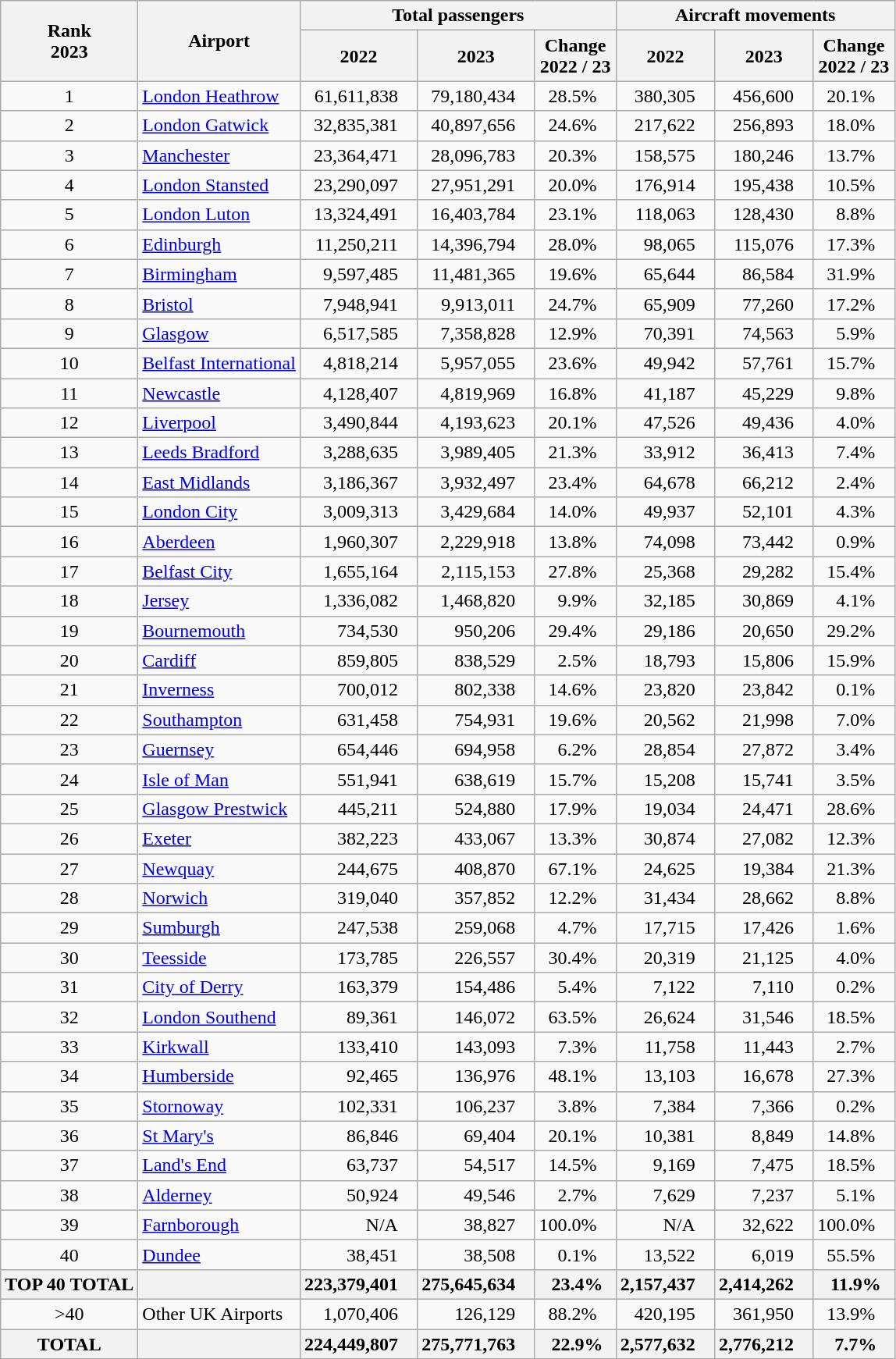<table class="wikitable sortable" style="text-align: right;">
<tr>
<th rowspan=2>Rank<br>2023</th>
<th rowspan="2">Airport</th>
<th colspan=3>Total passengers</th>
<th colspan=3>Aircraft movements</th>
</tr>
<tr>
<th>2022</th>
<th>2023</th>
<th>Change<br>2022 / 23</th>
<th>2022</th>
<th>2023</th>
<th>Change<br>2022 / 23</th>
</tr>
<tr>
<td align='center'>1</td>
<td align='left'><a href='#'>London Heathrow</a></td>
<td style="padding-right: 1em;">61,611,838</td>
<td style="padding-right: 1em;">79,180,434</td>
<td style="padding-right: 1em;">28.5%</td>
<td style="padding-right: 1em;">380,305</td>
<td style="padding-right: 1em;">456,600</td>
<td style="padding-right: 1em;">20.1%</td>
</tr>
<tr>
<td align='center'>2</td>
<td align='left'><a href='#'>London Gatwick</a></td>
<td style="padding-right: 1em;">32,835,381</td>
<td style="padding-right: 1em;">40,897,656</td>
<td style="padding-right: 1em;">24.6%</td>
<td style="padding-right: 1em;">217,622</td>
<td style="padding-right: 1em;">256,893</td>
<td style="padding-right: 1em;">18.0%</td>
</tr>
<tr>
<td align='center'>3</td>
<td align='left'><a href='#'>Manchester</a></td>
<td style="padding-right: 1em;">23,364,471</td>
<td style="padding-right: 1em;">28,096,783</td>
<td style="padding-right: 1em;">20.3%</td>
<td style="padding-right: 1em;">158,575</td>
<td style="padding-right: 1em;">180,246</td>
<td style="padding-right: 1em;">13.7%</td>
</tr>
<tr>
<td align='center'>4</td>
<td align='left'><a href='#'>London Stansted</a></td>
<td style="padding-right: 1em;">23,290,097</td>
<td style="padding-right: 1em;">27,951,291</td>
<td style="padding-right: 1em;">20.0%</td>
<td style="padding-right: 1em;">176,914</td>
<td style="padding-right: 1em;">195,438</td>
<td style="padding-right: 1em;">10.5%</td>
</tr>
<tr>
<td align='center'>5</td>
<td align='left'><a href='#'>London Luton</a></td>
<td style="padding-right: 1em;">13,324,491</td>
<td style="padding-right: 1em;">16,403,784</td>
<td style="padding-right: 1em;">23.1%</td>
<td style="padding-right: 1em;">118,063</td>
<td style="padding-right: 1em;">128,430</td>
<td style="padding-right: 1em;">8.8%</td>
</tr>
<tr>
<td align='center'>6</td>
<td align='left'><a href='#'>Edinburgh</a></td>
<td style="padding-right: 1em;">11,250,211</td>
<td style="padding-right: 1em;">14,396,794</td>
<td style="padding-right: 1em;">28.0%</td>
<td style="padding-right: 1em;">98,065</td>
<td style="padding-right: 1em;">115,076</td>
<td style="padding-right: 1em;">17.3%</td>
</tr>
<tr>
<td align='center'>7</td>
<td align='left'><a href='#'>Birmingham</a></td>
<td style="padding-right: 1em;">9,597,485</td>
<td style="padding-right: 1em;">11,481,365</td>
<td style="padding-right: 1em;">19.6%</td>
<td style="padding-right: 1em;">65,644</td>
<td style="padding-right: 1em;">86,584</td>
<td style="padding-right: 1em;">31.9%</td>
</tr>
<tr>
<td align='center'>8</td>
<td align='left'><a href='#'>Bristol</a></td>
<td style="padding-right: 1em;">7,948,941</td>
<td style="padding-right: 1em;">9,913,011</td>
<td style="padding-right: 1em;">24.7%</td>
<td style="padding-right: 1em;">65,909</td>
<td style="padding-right: 1em;">77,260</td>
<td style="padding-right: 1em;">17.2%</td>
</tr>
<tr>
<td align='center'>9</td>
<td align='left'><a href='#'>Glasgow</a></td>
<td style="padding-right: 1em;">6,517,585</td>
<td style="padding-right: 1em;">7,358,828</td>
<td style="padding-right: 1em;">12.9%</td>
<td style="padding-right: 1em;">70,391</td>
<td style="padding-right: 1em;">74,563</td>
<td style="padding-right: 1em;">5.9%</td>
</tr>
<tr>
<td align='center'>10</td>
<td align='left'><a href='#'>Belfast International</a></td>
<td style="padding-right: 1em;">4,818,214</td>
<td style="padding-right: 1em;">5,957,055</td>
<td style="padding-right: 1em;">23.6%</td>
<td style="padding-right: 1em;">49,942</td>
<td style="padding-right: 1em;">57,761</td>
<td style="padding-right: 1em;">15.7%</td>
</tr>
<tr>
<td align='center'>11</td>
<td align='left'><a href='#'>Newcastle</a></td>
<td style="padding-right: 1em;">4,128,407</td>
<td style="padding-right: 1em;">4,819,969</td>
<td style="padding-right: 1em;">16.8%</td>
<td style="padding-right: 1em;">41,187</td>
<td style="padding-right: 1em;">45,229</td>
<td style="padding-right: 1em;">9.8%</td>
</tr>
<tr>
<td align='center'>12</td>
<td align='left'><a href='#'>Liverpool</a></td>
<td style="padding-right: 1em;">3,490,844</td>
<td style="padding-right: 1em;">4,193,623</td>
<td style="padding-right: 1em;">20.1%</td>
<td style="padding-right: 1em;">47,526</td>
<td style="padding-right: 1em;">49,436</td>
<td style="padding-right: 1em;">4.0%</td>
</tr>
<tr>
<td align='center'>13</td>
<td align='left'><a href='#'>Leeds Bradford</a></td>
<td style="padding-right: 1em;">3,288,635</td>
<td style="padding-right: 1em;">3,989,405</td>
<td style="padding-right: 1em;">21.3%</td>
<td style="padding-right: 1em;">33,912</td>
<td style="padding-right: 1em;">36,413</td>
<td style="padding-right: 1em;">7.4%</td>
</tr>
<tr>
<td align='center'>14</td>
<td align='left'><a href='#'>East Midlands</a></td>
<td style="padding-right: 1em;">3,186,367</td>
<td style="padding-right: 1em;">3,932,497</td>
<td style="padding-right: 1em;">23.4%</td>
<td style="padding-right: 1em;">64,678</td>
<td style="padding-right: 1em;">66,212</td>
<td style="padding-right: 1em;">2.4%</td>
</tr>
<tr>
<td align='center'>15</td>
<td align='left'><a href='#'>London City</a></td>
<td style="padding-right: 1em;">3,009,313</td>
<td style="padding-right: 1em;">3,429,684</td>
<td style="padding-right: 1em;">14.0%</td>
<td style="padding-right: 1em;">49,937</td>
<td style="padding-right: 1em;">52,101</td>
<td style="padding-right: 1em;">4.3%</td>
</tr>
<tr>
<td align='center'>16</td>
<td align='left'><a href='#'>Aberdeen</a></td>
<td style="padding-right: 1em;">1,960,307</td>
<td style="padding-right: 1em;">2,229,918</td>
<td style="padding-right: 1em;">13.8%</td>
<td style="padding-right: 1em;">74,098</td>
<td style="padding-right: 1em;">73,442</td>
<td style="padding-right: 1em;">0.9%</td>
</tr>
<tr>
<td align='center'>17</td>
<td align='left'><a href='#'>Belfast City</a></td>
<td style="padding-right: 1em;">1,655,164</td>
<td style="padding-right: 1em;">2,115,153</td>
<td style="padding-right: 1em;">27.8%</td>
<td style="padding-right: 1em;">25,368</td>
<td style="padding-right: 1em;">29,282</td>
<td style="padding-right: 1em;">15.4%</td>
</tr>
<tr>
<td align='center'>18</td>
<td align='left'><a href='#'>Jersey</a></td>
<td style="padding-right: 1em;">1,336,082</td>
<td style="padding-right: 1em;">1,468,820</td>
<td style="padding-right: 1em;">9.9%</td>
<td style="padding-right: 1em;">32,185</td>
<td style="padding-right: 1em;">30,869</td>
<td style="padding-right: 1em;">4.1%</td>
</tr>
<tr>
<td align='center'>19</td>
<td align='left'><a href='#'>Bournemouth</a></td>
<td style="padding-right: 1em;">734,530</td>
<td style="padding-right: 1em;">950,206</td>
<td style="padding-right: 1em;">29.4%</td>
<td style="padding-right: 1em;">29,186</td>
<td style="padding-right: 1em;">20,650</td>
<td style="padding-right: 1em;">29.2%</td>
</tr>
<tr>
<td align='center'>20</td>
<td align='left'><a href='#'>Cardiff</a></td>
<td style="padding-right: 1em;">859,805</td>
<td style="padding-right: 1em;">838,529</td>
<td style="padding-right: 1em;">2.5%</td>
<td style="padding-right: 1em;">18,793</td>
<td style="padding-right: 1em;">15,806</td>
<td style="padding-right: 1em;">15.9%</td>
</tr>
<tr>
<td align='center'>21</td>
<td align='left'><a href='#'>Inverness</a></td>
<td style="padding-right: 1em;">700,012</td>
<td style="padding-right: 1em;">802,338</td>
<td style="padding-right: 1em;">14.6%</td>
<td style="padding-right: 1em;">23,820</td>
<td style="padding-right: 1em;">23,842</td>
<td style="padding-right: 1em;">0.1%</td>
</tr>
<tr>
<td align='center'>22</td>
<td align='left'><a href='#'>Southampton</a></td>
<td style="padding-right: 1em;">631,458</td>
<td style="padding-right: 1em;">754,931</td>
<td style="padding-right: 1em;">19.6%</td>
<td style="padding-right: 1em;">20,562</td>
<td style="padding-right: 1em;">21,998</td>
<td style="padding-right: 1em;">7.0%</td>
</tr>
<tr>
<td align='center'>23</td>
<td align='left'><a href='#'>Guernsey</a></td>
<td style="padding-right: 1em;">654,446</td>
<td style="padding-right: 1em;">694,958</td>
<td style="padding-right: 1em;">6.2%</td>
<td style="padding-right: 1em;">28,854</td>
<td style="padding-right: 1em;">27,872</td>
<td style="padding-right: 1em;">3.4%</td>
</tr>
<tr>
<td align='center'>24</td>
<td align='left'><a href='#'>Isle of Man</a></td>
<td style="padding-right: 1em;">551,941</td>
<td style="padding-right: 1em;">638,619</td>
<td style="padding-right: 1em;">15.7%</td>
<td style="padding-right: 1em;">15,208</td>
<td style="padding-right: 1em;">15,741</td>
<td style="padding-right: 1em;">3.5%</td>
</tr>
<tr>
<td align='center'>25</td>
<td align='left'><a href='#'>Glasgow Prestwick</a></td>
<td style="padding-right: 1em;">445,211</td>
<td style="padding-right: 1em;">524,880</td>
<td style="padding-right: 1em;">17.9%</td>
<td style="padding-right: 1em;">19,034</td>
<td style="padding-right: 1em;">24,471</td>
<td style="padding-right: 1em;">28.6%</td>
</tr>
<tr>
<td align='center'>26</td>
<td align='left'><a href='#'>Exeter</a></td>
<td style="padding-right: 1em;">382,223</td>
<td style="padding-right: 1em;">433,067</td>
<td style="padding-right: 1em;">13.3%</td>
<td style="padding-right: 1em;">30,874</td>
<td style="padding-right: 1em;">27,082</td>
<td style="padding-right: 1em;">12.3%</td>
</tr>
<tr>
<td align='center'>27</td>
<td align="left"><a href='#'>Newquay</a></td>
<td style="padding-right: 1em;">244,675</td>
<td style="padding-right: 1em;">408,870</td>
<td style="padding-right: 1em;">67.1%</td>
<td style="padding-right: 1em;">24,625</td>
<td style="padding-right: 1em;">19,384</td>
<td style="padding-right: 1em;">21.3%</td>
</tr>
<tr>
<td align='center'>28</td>
<td align='left'><a href='#'>Norwich</a></td>
<td style="padding-right: 1em;">319,040</td>
<td style="padding-right: 1em;">357,852</td>
<td style="padding-right: 1em;">12.2%</td>
<td style="padding-right: 1em;">31,434</td>
<td style="padding-right: 1em;">28,662</td>
<td style="padding-right: 1em;">8.8%</td>
</tr>
<tr>
<td align='center'>29</td>
<td align="left"><a href='#'>Sumburgh</a></td>
<td style="padding-right: 1em;">247,538</td>
<td style="padding-right: 1em;">259,068</td>
<td style="padding-right: 1em;">4.7%</td>
<td style="padding-right: 1em;">17,715</td>
<td style="padding-right: 1em;">17,426</td>
<td style="padding-right: 1em;">1.6%</td>
</tr>
<tr>
<td align='center'>30</td>
<td align="left"><a href='#'>Teesside</a></td>
<td style="padding-right: 1em;">173,785</td>
<td style="padding-right: 1em;">226,557</td>
<td style="padding-right: 1em;">30.4%</td>
<td style="padding-right: 1em;">20,319</td>
<td style="padding-right: 1em;">21,125</td>
<td style="padding-right: 1em;">4.0%</td>
</tr>
<tr>
<td align='center'>31</td>
<td align="left"><a href='#'>City of Derry</a></td>
<td style="padding-right: 1em;">163,379</td>
<td style="padding-right: 1em;">154,486</td>
<td style="padding-right: 1em;">5.4%</td>
<td style="padding-right: 1em;">7,122</td>
<td style="padding-right: 1em;">7,110</td>
<td style="padding-right: 1em;">0.2%</td>
</tr>
<tr>
<td align='center'>32</td>
<td align='left'><a href='#'>London Southend</a></td>
<td style="padding-right: 1em;">89,361</td>
<td style="padding-right: 1em;">146,072</td>
<td style="padding-right: 1em;">63.5%</td>
<td style="padding-right: 1em;">26,624</td>
<td style="padding-right: 1em;">31,546</td>
<td style="padding-right: 1em;">18.5%</td>
</tr>
<tr>
<td align='center'>33</td>
<td align='left'><a href='#'>Kirkwall</a></td>
<td style="padding-right: 1em;">133,410</td>
<td style="padding-right: 1em;">143,093</td>
<td style="padding-right: 1em;">7.3%</td>
<td style="padding-right: 1em;">11,758</td>
<td style="padding-right: 1em;">11,443</td>
<td style="padding-right: 1em;">2.7%</td>
</tr>
<tr>
<td align='center'>34</td>
<td align='left'><a href='#'>Humberside</a></td>
<td style="padding-right: 1em;">92,465</td>
<td style="padding-right: 1em;">136,976</td>
<td style="padding-right: 1em;">48.1%</td>
<td style="padding-right: 1em;">13,103</td>
<td style="padding-right: 1em;">16,678</td>
<td style="padding-right: 1em;">27.3%</td>
</tr>
<tr>
<td align='center'>35</td>
<td align="left"><a href='#'>Stornoway</a></td>
<td style="padding-right: 1em;">102,331</td>
<td style="padding-right: 1em;">106,237</td>
<td style="padding-right: 1em;">3.8%</td>
<td style="padding-right: 1em;">7,384</td>
<td style="padding-right: 1em;">7,366</td>
<td style="padding-right: 1em;">0.2%</td>
</tr>
<tr>
<td align='center'>36</td>
<td align='left'><a href='#'>St Mary's</a></td>
<td style="padding-right: 1em;">86,846</td>
<td style="padding-right: 1em;">69,404</td>
<td style="padding-right: 1em;">20.1%</td>
<td style="padding-right: 1em;">10,381</td>
<td style="padding-right: 1em;">8,849</td>
<td style="padding-right: 1em;">14.8%</td>
</tr>
<tr>
<td align='center'>37</td>
<td align='left'><a href='#'>Land's End</a></td>
<td style="padding-right: 1em;">63,737</td>
<td style="padding-right: 1em;">54,517</td>
<td style="padding-right: 1em;">14.5%</td>
<td style="padding-right: 1em;">9,169</td>
<td style="padding-right: 1em;">7,475</td>
<td style="padding-right: 1em;">18.5%</td>
</tr>
<tr>
<td align='center'>38</td>
<td align='left'><a href='#'>Alderney</a></td>
<td style="padding-right: 1em;">50,924</td>
<td style="padding-right: 1em;">49,546</td>
<td style="padding-right: 1em;">2.7%</td>
<td style="padding-right: 1em;">7,629</td>
<td style="padding-right: 1em;">7,237</td>
<td style="padding-right: 1em;">5.1%</td>
</tr>
<tr>
<td align='center'>39</td>
<td align='left'><a href='#'>Farnborough</a></td>
<td style="padding-right: 1em;">N/A</td>
<td style="padding-right: 1em;">38,827</td>
<td style="padding-right: 1em;">100.0%</td>
<td style="padding-right: 1em;">N/A</td>
<td style="padding-right: 1em;">32,622</td>
<td style="padding-right: 1em;">100.0%</td>
</tr>
<tr>
<td align='center'>40</td>
<td align='left'><a href='#'>Dundee</a></td>
<td style="padding-right: 1em;">38,451</td>
<td style="padding-right: 1em;">38,508</td>
<td style="padding-right: 1em;">0.1%</td>
<td style="padding-right: 1em;">13,522</td>
<td style="padding-right: 1em;">6,019</td>
<td style="padding-right: 1em;">55.5%</td>
</tr>
<tr class="sortbottom">
<th>TOP 40 TOTAL</th>
<th></th>
<th style="padding-right: 1em;">223,379,401</th>
<th style="padding-right: 1em;">275,645,634</th>
<th style="padding-right: 0em;">23.4%</th>
<th style="padding-right: 1em;">2,157,437</th>
<th style="padding-right: 1em;">2,414,262</th>
<th style="padding-right: 0em;">11.9%</th>
</tr>
<tr class="sortbottom">
<td align='center'>>40</td>
<td align='left'>Other UK Airports</td>
<td style="padding-right: 1em;">1,070,406</td>
<td style="padding-right: 1em;">126,129</td>
<td style="padding-right: 1em;">88.2%</td>
<td style="padding-right: 1em;">420,195</td>
<td style="padding-right: 1em;">361,950</td>
<td style="padding-right: 1em;">13.9%</td>
</tr>
<tr class="sortbottom">
<th>TOTAL</th>
<th></th>
<th style="padding-right: 1em;">224,449,807</th>
<th style="padding-right: 1em;">275,771,763</th>
<th style="padding-right: 0em;">22.9%</th>
<th style="padding-right: 1em;">2,577,632</th>
<th style="padding-right: 1em;">2,776,212</th>
<th style="padding-right: 0em;">7.7%</th>
</tr>
</table>
